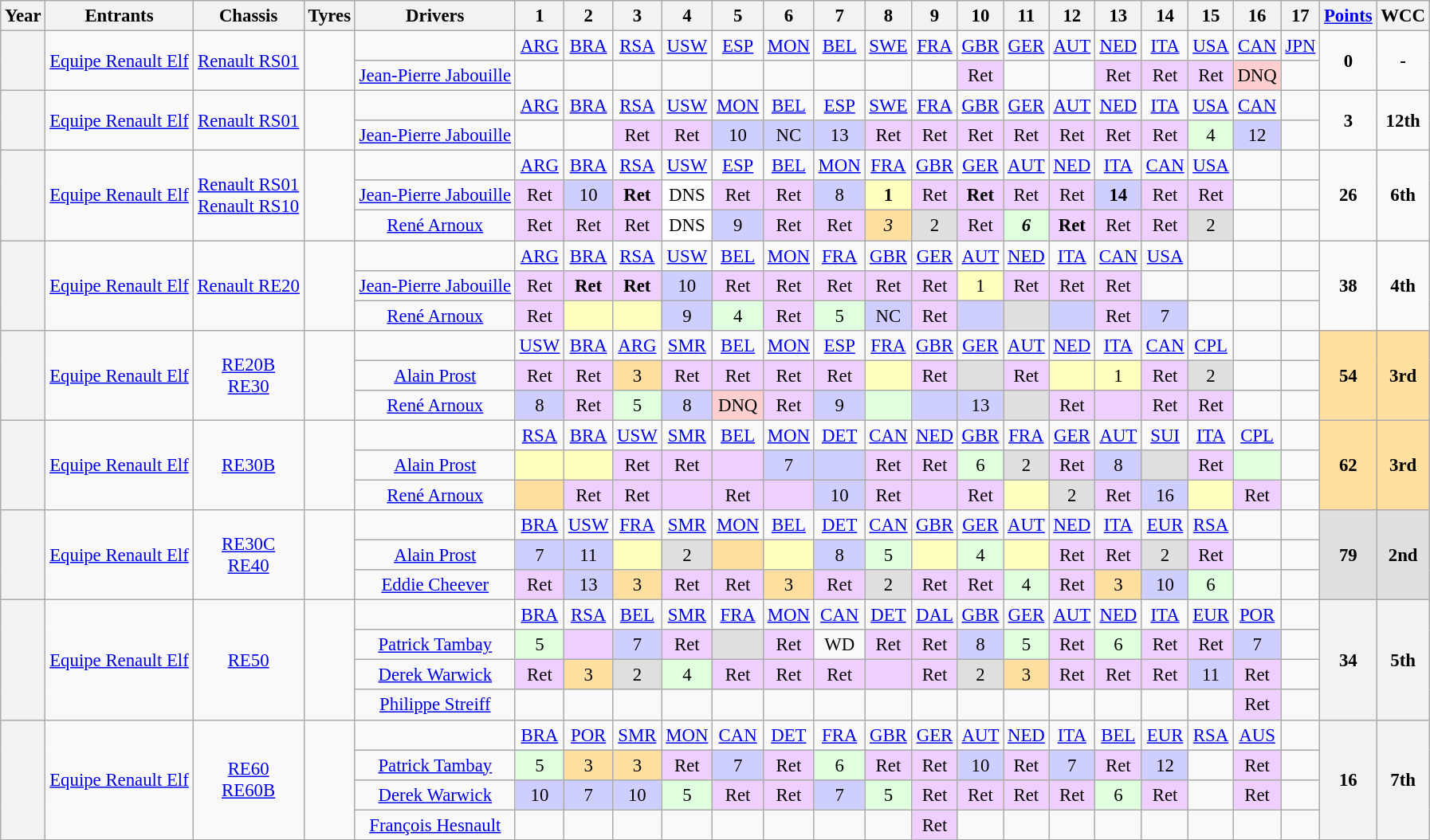<table class="wikitable" style="text-align:center; font-size:95%">
<tr>
<th>Year</th>
<th>Entrants</th>
<th>Chassis</th>
<th>Tyres</th>
<th>Drivers</th>
<th>1</th>
<th>2</th>
<th>3</th>
<th>4</th>
<th>5</th>
<th>6</th>
<th>7</th>
<th>8</th>
<th>9</th>
<th>10</th>
<th>11</th>
<th>12</th>
<th>13</th>
<th>14</th>
<th>15</th>
<th>16</th>
<th>17</th>
<th><a href='#'>Points</a></th>
<th>WCC</th>
</tr>
<tr>
<th rowspan="2"></th>
<td rowspan="2"><a href='#'>Equipe Renault Elf</a></td>
<td rowspan="2"><a href='#'>Renault RS01</a></td>
<td rowspan="2"></td>
<td></td>
<td><a href='#'>ARG</a></td>
<td><a href='#'>BRA</a></td>
<td><a href='#'>RSA</a></td>
<td><a href='#'>USW</a></td>
<td><a href='#'>ESP</a></td>
<td><a href='#'>MON</a></td>
<td><a href='#'>BEL</a></td>
<td><a href='#'>SWE</a></td>
<td><a href='#'>FRA</a></td>
<td><a href='#'>GBR</a></td>
<td><a href='#'>GER</a></td>
<td><a href='#'>AUT</a></td>
<td><a href='#'>NED</a></td>
<td><a href='#'>ITA</a></td>
<td><a href='#'>USA</a></td>
<td><a href='#'>CAN</a></td>
<td><a href='#'>JPN</a></td>
<td rowspan="2"><strong>0</strong></td>
<td rowspan="2"><strong>-</strong></td>
</tr>
<tr>
<td><a href='#'>Jean-Pierre Jabouille</a></td>
<td></td>
<td></td>
<td></td>
<td></td>
<td></td>
<td></td>
<td></td>
<td></td>
<td></td>
<td style="background:#EFCFFF;">Ret</td>
<td></td>
<td></td>
<td style="background:#EFCFFF;">Ret</td>
<td style="background:#EFCFFF;">Ret</td>
<td style="background:#EFCFFF;">Ret</td>
<td style="background:#ffcfcf;">DNQ</td>
<td></td>
</tr>
<tr>
<th rowspan="2"></th>
<td rowspan="2"><a href='#'>Equipe Renault Elf</a></td>
<td rowspan="2"><a href='#'>Renault RS01</a></td>
<td rowspan="2"></td>
<td></td>
<td><a href='#'>ARG</a></td>
<td><a href='#'>BRA</a></td>
<td><a href='#'>RSA</a></td>
<td><a href='#'>USW</a></td>
<td><a href='#'>MON</a></td>
<td><a href='#'>BEL</a></td>
<td><a href='#'>ESP</a></td>
<td><a href='#'>SWE</a></td>
<td><a href='#'>FRA</a></td>
<td><a href='#'>GBR</a></td>
<td><a href='#'>GER</a></td>
<td><a href='#'>AUT</a></td>
<td><a href='#'>NED</a></td>
<td><a href='#'>ITA</a></td>
<td><a href='#'>USA</a></td>
<td><a href='#'>CAN</a></td>
<td></td>
<td rowspan="2"><strong>3</strong></td>
<td rowspan="2"><strong>12th</strong></td>
</tr>
<tr>
<td><a href='#'>Jean-Pierre Jabouille</a></td>
<td></td>
<td></td>
<td style="background:#EFCFFF;">Ret</td>
<td style="background:#EFCFFF;">Ret</td>
<td style="background:#CFCFFF;">10</td>
<td style="background:#CFCFFF;">NC</td>
<td style="background:#CFCFFF;">13</td>
<td style="background:#EFCFFF;">Ret</td>
<td style="background:#EFCFFF;">Ret</td>
<td style="background:#EFCFFF;">Ret</td>
<td style="background:#EFCFFF;">Ret</td>
<td style="background:#EFCFFF;">Ret</td>
<td style="background:#EFCFFF;">Ret</td>
<td style="background:#EFCFFF;">Ret</td>
<td style="background:#dfffdf;">4</td>
<td style="background:#CFCFFF;">12</td>
<td></td>
</tr>
<tr>
<th rowspan="3"></th>
<td rowspan="3"><a href='#'>Equipe Renault Elf</a></td>
<td rowspan="3"><a href='#'>Renault RS01</a> <br> <a href='#'>Renault RS10</a></td>
<td rowspan="3"></td>
<td></td>
<td><a href='#'>ARG</a></td>
<td><a href='#'>BRA</a></td>
<td><a href='#'>RSA</a></td>
<td><a href='#'>USW</a></td>
<td><a href='#'>ESP</a></td>
<td><a href='#'>BEL</a></td>
<td><a href='#'>MON</a></td>
<td><a href='#'>FRA</a></td>
<td><a href='#'>GBR</a></td>
<td><a href='#'>GER</a></td>
<td><a href='#'>AUT</a></td>
<td><a href='#'>NED</a></td>
<td><a href='#'>ITA</a></td>
<td><a href='#'>CAN</a></td>
<td><a href='#'>USA</a></td>
<td></td>
<td></td>
<td rowspan="3"><strong>26</strong></td>
<td rowspan="3"><strong>6th</strong></td>
</tr>
<tr>
<td><a href='#'>Jean-Pierre Jabouille</a></td>
<td style="background:#EFCFFF;">Ret</td>
<td style="background:#CFCFFF;">10</td>
<td style="background:#EFCFFF;"><strong>Ret</strong></td>
<td style="background:#FFFFFF;">DNS</td>
<td style="background:#EFCFFF;">Ret</td>
<td style="background:#EFCFFF;">Ret</td>
<td style="background:#CFCFFF;">8</td>
<td style="background:#FFFFBF;"><strong>1</strong></td>
<td style="background:#EFCFFF;">Ret</td>
<td style="background:#EFCFFF;"><strong>Ret</strong></td>
<td style="background:#EFCFFF;">Ret</td>
<td style="background:#EFCFFF;">Ret</td>
<td style="background:#CFCFFF;"><strong>14</strong></td>
<td style="background:#EFCFFF;">Ret</td>
<td style="background:#EFCFFF;">Ret</td>
<td></td>
<td></td>
</tr>
<tr>
<td><a href='#'>René Arnoux</a></td>
<td style="background:#EFCFFF;">Ret</td>
<td style="background:#EFCFFF;">Ret</td>
<td style="background:#EFCFFF;">Ret</td>
<td style="background:#FFFFFF;">DNS</td>
<td style="background:#CFCFFF;">9</td>
<td style="background:#EFCFFF;">Ret</td>
<td style="background:#EFCFFF;">Ret</td>
<td style="background:#FFDF9F;"><em>3</em></td>
<td style="background:#DFDFDF;">2</td>
<td style="background:#EFCFFF;">Ret</td>
<td style="background:#DFFFDF;"><strong><em>6</em></strong></td>
<td style="background:#EFCFFF;"><strong>Ret</strong></td>
<td style="background:#EFCFFF;">Ret</td>
<td style="background:#EFCFFF;">Ret</td>
<td style="background:#DFDFDF;">2</td>
<td></td>
<td></td>
</tr>
<tr>
<th rowspan="3"></th>
<td rowspan="3"><a href='#'>Equipe Renault Elf</a></td>
<td rowspan="3"><a href='#'>Renault RE20</a></td>
<td rowspan="3"></td>
<td></td>
<td><a href='#'>ARG</a></td>
<td><a href='#'>BRA</a></td>
<td><a href='#'>RSA</a></td>
<td><a href='#'>USW</a></td>
<td><a href='#'>BEL</a></td>
<td><a href='#'>MON</a></td>
<td><a href='#'>FRA</a></td>
<td><a href='#'>GBR</a></td>
<td><a href='#'>GER</a></td>
<td><a href='#'>AUT</a></td>
<td><a href='#'>NED</a></td>
<td><a href='#'>ITA</a></td>
<td><a href='#'>CAN</a></td>
<td><a href='#'>USA</a></td>
<td></td>
<td></td>
<td></td>
<td rowspan="3"><strong>38</strong></td>
<td rowspan="3"><strong>4th</strong></td>
</tr>
<tr>
<td><a href='#'>Jean-Pierre Jabouille</a></td>
<td style="background:#efcfff;">Ret</td>
<td style="background:#efcfff;"><strong>Ret</strong></td>
<td style="background:#efcfff;"><strong>Ret</strong></td>
<td style="background:#cfcfff;">10</td>
<td style="background:#efcfff;">Ret</td>
<td style="background:#efcfff;">Ret</td>
<td style="background:#efcfff;">Ret</td>
<td style="background:#efcfff;">Ret</td>
<td style="background:#efcfff;">Ret</td>
<td style="background:#ffffbf;">1</td>
<td style="background:#efcfff;">Ret</td>
<td style="background:#efcfff;">Ret</td>
<td style="background:#efcfff;">Ret</td>
<td></td>
<td></td>
<td></td>
<td></td>
</tr>
<tr>
<td><a href='#'>René Arnoux</a></td>
<td style="background:#efcfff;">Ret</td>
<td style="background:#FFFFBF;"></td>
<td style="background:#FFFFBF;"></td>
<td style="background:#CFCFFF;">9</td>
<td style="background:#DFFFDF;">4</td>
<td style="background:#efcfff;">Ret</td>
<td style="background:#DFFFDF;">5</td>
<td style="background:#CFCFFF;">NC</td>
<td style="background:#efcfff;">Ret</td>
<td style="background:#CFCFFF;"></td>
<td style="background:#DFDFDF;"></td>
<td style="background:#CFCFFF;"></td>
<td style="background:#efcfff;">Ret</td>
<td style="background:#CFCFFF;">7</td>
<td></td>
<td></td>
<td></td>
</tr>
<tr>
<th rowspan="3"></th>
<td rowspan="3"><a href='#'>Equipe Renault Elf</a></td>
<td rowspan="3"><a href='#'>RE20B</a> <br> <a href='#'>RE30</a></td>
<td rowspan="3"></td>
<td></td>
<td><a href='#'>USW</a></td>
<td><a href='#'>BRA</a></td>
<td><a href='#'>ARG</a></td>
<td><a href='#'>SMR</a></td>
<td><a href='#'>BEL</a></td>
<td><a href='#'>MON</a></td>
<td><a href='#'>ESP</a></td>
<td><a href='#'>FRA</a></td>
<td><a href='#'>GBR</a></td>
<td><a href='#'>GER</a></td>
<td><a href='#'>AUT</a></td>
<td><a href='#'>NED</a></td>
<td><a href='#'>ITA</a></td>
<td><a href='#'>CAN</a></td>
<td><a href='#'>CPL</a></td>
<td></td>
<td></td>
<td rowspan="3" style="background:#FFDF9F;"><strong>54</strong></td>
<td rowspan="3" style="background:#FFDF9F;"><strong>3rd</strong></td>
</tr>
<tr>
<td><a href='#'>Alain Prost</a></td>
<td style="background:#EFCFFF;">Ret</td>
<td style="background:#EFCFFF;">Ret</td>
<td style="background:#FFDF9F;">3</td>
<td style="background:#EFCFFF;">Ret</td>
<td style="background:#EFCFFF;">Ret</td>
<td style="background:#EFCFFF;">Ret</td>
<td style="background:#EFCFFF;">Ret</td>
<td style="background:#FFFFBF;"></td>
<td style="background:#EFCFFF;">Ret</td>
<td style="background:#DFDFDF;"></td>
<td style="background:#EFCFFF;">Ret</td>
<td style="background:#FFFFBF;"></td>
<td style="background:#FFFFBF;">1</td>
<td style="background:#EFCFFF;">Ret</td>
<td style="background:#DFDFDF;">2</td>
<td></td>
<td></td>
</tr>
<tr>
<td><a href='#'>René Arnoux</a></td>
<td style="background:#CFCFFF;">8</td>
<td style="background:#EFCFFF;">Ret</td>
<td style="background:#DFFFDF;">5</td>
<td style="background:#CFCFFF;">8</td>
<td style="background:#FFCFCF;">DNQ</td>
<td style="background:#EFCFFF;">Ret</td>
<td style="background:#CFCFFF;">9</td>
<td style="background:#DFFFDF;"></td>
<td style="background:#CFCFFF;"></td>
<td style="background:#CFCFFF;">13</td>
<td style="background:#DFDFDF;"></td>
<td style="background:#EFCFFF;">Ret</td>
<td style="background:#EFCFFF;"></td>
<td style="background:#EFCFFF;">Ret</td>
<td style="background:#EFCFFF;">Ret</td>
<td></td>
<td></td>
</tr>
<tr>
<th rowspan="3"></th>
<td rowspan="3"><a href='#'>Equipe Renault Elf</a></td>
<td rowspan="3"><a href='#'>RE30B</a></td>
<td rowspan="3"></td>
<td></td>
<td><a href='#'>RSA</a></td>
<td><a href='#'>BRA</a></td>
<td><a href='#'>USW</a></td>
<td><a href='#'>SMR</a></td>
<td><a href='#'>BEL</a></td>
<td><a href='#'>MON</a></td>
<td><a href='#'>DET</a></td>
<td><a href='#'>CAN</a></td>
<td><a href='#'>NED</a></td>
<td><a href='#'>GBR</a></td>
<td><a href='#'>FRA</a></td>
<td><a href='#'>GER</a></td>
<td><a href='#'>AUT</a></td>
<td><a href='#'>SUI</a></td>
<td><a href='#'>ITA</a></td>
<td><a href='#'>CPL</a></td>
<td></td>
<td rowspan="3" style="background:#FFDF9F;"><strong>62</strong></td>
<td rowspan="3" style="background:#FFDF9F;"><strong>3rd</strong></td>
</tr>
<tr>
<td><a href='#'>Alain Prost</a></td>
<td style="background:#FFFFBF;"></td>
<td style="background:#FFFFBF;"></td>
<td style="background:#EFCFFF;">Ret</td>
<td style="background:#EFCFFF;">Ret</td>
<td style="background:#EFCFFF;"></td>
<td style="background:#CFCFFF;">7</td>
<td style="background:#CFCFFF;"></td>
<td style="background:#EFCFFF;">Ret</td>
<td style="background:#EFCFFF;">Ret</td>
<td style="background:#DFFFDF;">6</td>
<td style="background:#DFDFDF;">2</td>
<td style="background:#EFCFFF;">Ret</td>
<td style="background:#CFCFFF;">8</td>
<td style="background:#DFDFDF;"></td>
<td style="background:#EFCFFF;">Ret</td>
<td style="background:#DFFFDF;"></td>
<td></td>
</tr>
<tr>
<td><a href='#'>René Arnoux</a></td>
<td style="background:#FFDF9F;"></td>
<td style="background:#EFCFFF;">Ret</td>
<td style="background:#EFCFFF;">Ret</td>
<td style="background:#EFCFFF;"></td>
<td style="background:#EFCFFF;">Ret</td>
<td style="background:#EFCFFF;"></td>
<td style="background:#CFCFFF;">10</td>
<td style="background:#EFCFFF;">Ret</td>
<td style="background:#EFCFFF;"></td>
<td style="background:#EFCFFF;">Ret</td>
<td style="background:#FFFFBF;"></td>
<td style="background:#DFDFDF;">2</td>
<td style="background:#EFCFFF;">Ret</td>
<td style="background:#CFCFFF;">16</td>
<td style="background:#FFFFBF;"></td>
<td style="background:#EFCFFF;">Ret</td>
<td></td>
</tr>
<tr>
<th rowspan="3"></th>
<td rowspan="3"><a href='#'>Equipe Renault Elf</a></td>
<td rowspan="3"><a href='#'>RE30C</a> <br> <a href='#'>RE40</a></td>
<td rowspan="3"></td>
<td></td>
<td><a href='#'>BRA</a></td>
<td><a href='#'>USW</a></td>
<td><a href='#'>FRA</a></td>
<td><a href='#'>SMR</a></td>
<td><a href='#'>MON</a></td>
<td><a href='#'>BEL</a></td>
<td><a href='#'>DET</a></td>
<td><a href='#'>CAN</a></td>
<td><a href='#'>GBR</a></td>
<td><a href='#'>GER</a></td>
<td><a href='#'>AUT</a></td>
<td><a href='#'>NED</a></td>
<td><a href='#'>ITA</a></td>
<td><a href='#'>EUR</a></td>
<td><a href='#'>RSA</a></td>
<td></td>
<td></td>
<td rowspan="3" style="background:#DFDFDF;"><strong>79</strong></td>
<td rowspan="3" style="background:#DFDFDF;"><strong>2nd</strong></td>
</tr>
<tr>
<td><a href='#'>Alain Prost</a></td>
<td style="background:#CFCFFF;">7</td>
<td style="background:#CFCFFF;">11</td>
<td style="background:#FFFFBF;"></td>
<td style="background:#DFDFDF;">2</td>
<td style="background:#FFDF9F;"></td>
<td style="background:#FFFFBF;"></td>
<td style="background:#CFCFFF;">8</td>
<td style="background:#DFFFDF;">5</td>
<td style="background:#FFFFBF;"></td>
<td style="background:#DFFFDF;">4</td>
<td style="background:#FFFFBF;"></td>
<td style="background:#EFCFFF;">Ret</td>
<td style="background:#EFCFFF;">Ret</td>
<td style="background:#DFDFDF;">2</td>
<td style="background:#EFCFFF;">Ret</td>
<td></td>
<td></td>
</tr>
<tr>
<td><a href='#'>Eddie Cheever</a></td>
<td style="background:#EFCFFF;">Ret</td>
<td style="background:#CFCFFF;">13</td>
<td style="background:#FFDF9F;">3</td>
<td style="background:#EFCFFF;">Ret</td>
<td style="background:#EFCFFF;">Ret</td>
<td style="background:#FFDF9F;">3</td>
<td style="background:#EFCFFF;">Ret</td>
<td style="background:#DFDFDF;">2</td>
<td style="background:#EFCFFF;">Ret</td>
<td style="background:#EFCFFF;">Ret</td>
<td style="background:#DFFFDF;">4</td>
<td style="background:#EFCFFF;">Ret</td>
<td style="background:#FFDF9F;">3</td>
<td style="background:#CFCFFF;">10</td>
<td style="background:#DFFFDF;">6</td>
<td></td>
<td></td>
</tr>
<tr>
<th rowspan="4"></th>
<td rowspan="4"><a href='#'>Equipe Renault Elf</a></td>
<td rowspan="4"><a href='#'>RE50</a></td>
<td rowspan="4"></td>
<td></td>
<td><a href='#'>BRA</a></td>
<td><a href='#'>RSA</a></td>
<td><a href='#'>BEL</a></td>
<td><a href='#'>SMR</a></td>
<td><a href='#'>FRA</a></td>
<td><a href='#'>MON</a></td>
<td><a href='#'>CAN</a></td>
<td><a href='#'>DET</a></td>
<td><a href='#'>DAL</a></td>
<td><a href='#'>GBR</a></td>
<td><a href='#'>GER</a></td>
<td><a href='#'>AUT</a></td>
<td><a href='#'>NED</a></td>
<td><a href='#'>ITA</a></td>
<td><a href='#'>EUR</a></td>
<td><a href='#'>POR</a></td>
<td></td>
<th rowspan="4">34</th>
<th rowspan="4">5th</th>
</tr>
<tr>
<td><a href='#'>Patrick Tambay</a></td>
<td style="background:#DFFFDF;">5</td>
<td style="background:#EFCFFF;"></td>
<td style="background:#CFCFFF;">7</td>
<td style="background:#EFCFFF;">Ret</td>
<td style="background:#DFDFDF;"></td>
<td style="background:#EFCFFF;">Ret</td>
<td>WD</td>
<td style="background:#EFCFFF;">Ret</td>
<td style="background:#EFCFFF;">Ret</td>
<td style="background:#CFCFFF;">8</td>
<td style="background:#DFFFDF;">5</td>
<td style="background:#EFCFFF;">Ret</td>
<td style="background:#DFFFDF;">6</td>
<td style="background:#EFCFFF;">Ret</td>
<td style="background:#EFCFFF;">Ret</td>
<td style="background:#CFCFFF;">7</td>
<td></td>
</tr>
<tr>
<td><a href='#'>Derek Warwick</a></td>
<td style="background:#EFCFFF;">Ret</td>
<td style="background:#FFDF9F;">3</td>
<td style="background:#DFDFDF;">2</td>
<td style="background:#DFFFDF;">4</td>
<td style="background:#EFCFFF;">Ret</td>
<td style="background:#EFCFFF;">Ret</td>
<td style="background:#EFCFFF;">Ret</td>
<td style="background:#EFCFFF;"></td>
<td style="background:#EFCFFF;">Ret</td>
<td style="background:#DFDFDF;">2</td>
<td style="background:#FFDF9F;">3</td>
<td style="background:#EFCFFF;">Ret</td>
<td style="background:#EFCFFF;">Ret</td>
<td style="background:#EFCFFF;">Ret</td>
<td style="background:#CFCFFF;">11</td>
<td style="background:#EFCFFF;">Ret</td>
<td></td>
</tr>
<tr>
<td><a href='#'>Philippe Streiff</a></td>
<td></td>
<td></td>
<td></td>
<td></td>
<td></td>
<td></td>
<td></td>
<td></td>
<td></td>
<td></td>
<td></td>
<td></td>
<td></td>
<td></td>
<td></td>
<td style="background:#EFCFFF;">Ret</td>
<td></td>
</tr>
<tr>
<th rowspan="4"></th>
<td rowspan="4"><a href='#'>Equipe Renault Elf</a></td>
<td rowspan="4"><a href='#'>RE60</a> <br> <a href='#'>RE60B</a></td>
<td rowspan="4"></td>
<td></td>
<td><a href='#'>BRA</a></td>
<td><a href='#'>POR</a></td>
<td><a href='#'>SMR</a></td>
<td><a href='#'>MON</a></td>
<td><a href='#'>CAN</a></td>
<td><a href='#'>DET</a></td>
<td><a href='#'>FRA</a></td>
<td><a href='#'>GBR</a></td>
<td><a href='#'>GER</a></td>
<td><a href='#'>AUT</a></td>
<td><a href='#'>NED</a></td>
<td><a href='#'>ITA</a></td>
<td><a href='#'>BEL</a></td>
<td><a href='#'>EUR</a></td>
<td><a href='#'>RSA</a></td>
<td><a href='#'>AUS</a></td>
<td></td>
<th rowspan="4">16</th>
<th rowspan="4">7th</th>
</tr>
<tr>
<td><a href='#'>Patrick Tambay</a></td>
<td style="background:#DFFFDF;">5</td>
<td style="background:#FFDF9F;">3</td>
<td style="background:#FFDF9F;">3</td>
<td style="background:#EFCFFF;">Ret</td>
<td style="background:#CFCFFF;">7</td>
<td style="background:#EFCFFF;">Ret</td>
<td style="background:#DFFFDF;">6</td>
<td style="background:#EFCFFF;">Ret</td>
<td style="background:#EFCFFF;">Ret</td>
<td style="background:#CFCFFF;">10</td>
<td style="background:#EFCFFF;">Ret</td>
<td style="background:#CFCFFF;">7</td>
<td style="background:#EFCFFF;">Ret</td>
<td style="background:#CFCFFF;">12</td>
<td></td>
<td style="background:#EFCFFF;">Ret</td>
<td></td>
</tr>
<tr>
<td><a href='#'>Derek Warwick</a></td>
<td style="background:#CFCFFF;">10</td>
<td style="background:#CFCFFF;">7</td>
<td style="background:#CFCFFF;">10</td>
<td style="background:#DFFFDF;">5</td>
<td style="background:#EFCFFF;">Ret</td>
<td style="background:#EFCFFF;">Ret</td>
<td style="background:#CFCFFF;">7</td>
<td style="background:#DFFFDF;">5</td>
<td style="background:#EFCFFF;">Ret</td>
<td style="background:#EFCFFF;">Ret</td>
<td style="background:#EFCFFF;">Ret</td>
<td style="background:#EFCFFF;">Ret</td>
<td style="background:#DFFFDF;">6</td>
<td style="background:#EFCFFF;">Ret</td>
<td></td>
<td style="background:#EFCFFF;">Ret</td>
<td></td>
</tr>
<tr>
<td><a href='#'>François Hesnault</a></td>
<td></td>
<td></td>
<td></td>
<td></td>
<td></td>
<td></td>
<td></td>
<td></td>
<td style="background:#EFCFFF;">Ret</td>
<td></td>
<td></td>
<td></td>
<td></td>
<td></td>
<td></td>
<td></td>
<td></td>
</tr>
<tr>
</tr>
</table>
